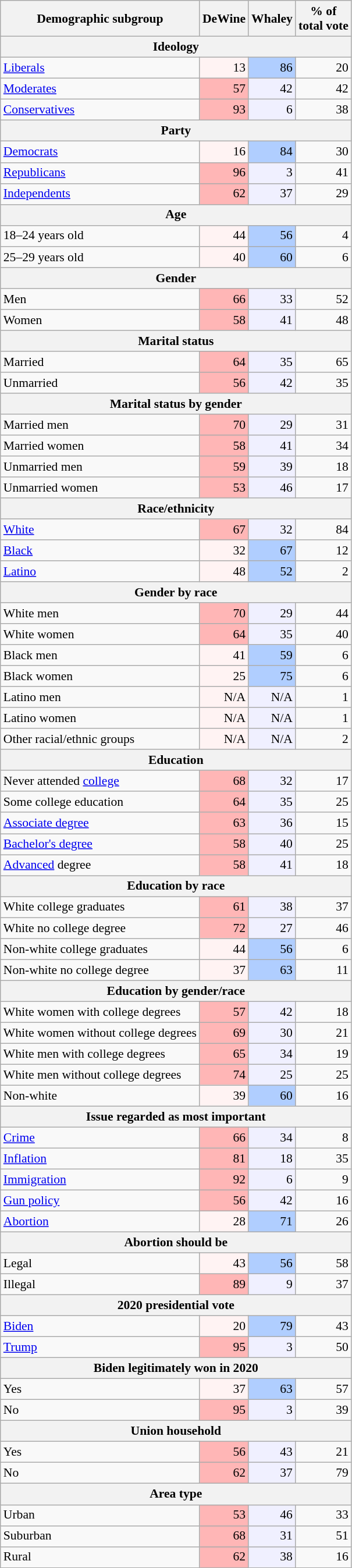<table class="wikitable sortable" style="font-size:90%; line-height:1.2">
<tr>
<th>Demographic subgroup</th>
<th>DeWine</th>
<th>Whaley</th>
<th>% of<br>total vote</th>
</tr>
<tr>
<th colspan="4">Ideology</th>
</tr>
<tr>
<td><a href='#'>Liberals</a></td>
<td style="text-align:right; background:#fff3f3;">13</td>
<td style="text-align:right; background:#b0ceff;">86</td>
<td style="text-align:right;">20</td>
</tr>
<tr>
<td><a href='#'>Moderates</a></td>
<td style="text-align:right; background:#ffb6b6;">57</td>
<td style="text-align:right; background:#f0f0ff;">42</td>
<td style="text-align:right;">42</td>
</tr>
<tr>
<td><a href='#'>Conservatives</a></td>
<td style="text-align:right; background:#ffb6b6;">93</td>
<td style="text-align:right; background:#f0f0ff;">6</td>
<td style="text-align:right;">38</td>
</tr>
<tr>
<th colspan="4">Party</th>
</tr>
<tr>
<td><a href='#'>Democrats</a></td>
<td style="text-align:right; background:#fff3f3;">16</td>
<td style="text-align:right; background:#b0ceff;">84</td>
<td style="text-align:right;">30</td>
</tr>
<tr>
<td><a href='#'>Republicans</a></td>
<td style="text-align:right; background:#ffb6b6;">96</td>
<td style="text-align:right; background:#f0f0ff;">3</td>
<td style="text-align:right;">41</td>
</tr>
<tr>
<td><a href='#'>Independents</a></td>
<td style="text-align:right; background:#ffb6b6;">62</td>
<td style="text-align:right; background:#f0f0ff;">37</td>
<td style="text-align:right;">29</td>
</tr>
<tr>
<th colspan="4">Age</th>
</tr>
<tr>
<td>18–24 years old</td>
<td style="text-align:right; background:#fff3f3;">44</td>
<td style="text-align:right; background:#b0ceff;">56</td>
<td style="text-align:right;">4</td>
</tr>
<tr>
<td>25–29 years old</td>
<td style="text-align:right; background:#fff3f3;">40</td>
<td style="text-align:right; background:#b0ceff;">60</td>
<td style="text-align:right;">6</td>
</tr>
<tr>
<th colspan="4">Gender</th>
</tr>
<tr>
<td>Men</td>
<td style="text-align:right; background:#ffb6b6;">66</td>
<td style="text-align:right; background:#f0f0ff;">33</td>
<td style="text-align:right;">52</td>
</tr>
<tr>
<td>Women</td>
<td style="text-align:right; background:#ffb6b6;">58</td>
<td style="text-align:right; background:#f0f0ff;">41</td>
<td style="text-align:right;">48</td>
</tr>
<tr>
<th colspan="4">Marital status</th>
</tr>
<tr>
<td>Married</td>
<td style="text-align:right; background:#ffb6b6;">64</td>
<td style="text-align:right; background:#f0f0ff;">35</td>
<td style="text-align:right;">65</td>
</tr>
<tr>
<td>Unmarried</td>
<td style="text-align:right; background:#ffb6b6;">56</td>
<td style="text-align:right; background:#f0f0ff;">42</td>
<td style="text-align:right;">35</td>
</tr>
<tr>
<th colspan="4">Marital status by gender</th>
</tr>
<tr>
<td>Married men</td>
<td style="text-align:right; background:#ffb6b6;">70</td>
<td style="text-align:right; background:#f0f0ff;">29</td>
<td style="text-align:right;">31</td>
</tr>
<tr>
<td>Married women</td>
<td style="text-align:right; background:#ffb6b6;">58</td>
<td style="text-align:right; background:#f0f0ff;">41</td>
<td style="text-align:right;">34</td>
</tr>
<tr>
<td>Unmarried men</td>
<td style="text-align:right; background:#ffb6b6;">59</td>
<td style="text-align:right; background:#f0f0ff;">39</td>
<td style="text-align:right;">18</td>
</tr>
<tr>
<td>Unmarried women</td>
<td style="text-align:right; background:#ffb6b6;">53</td>
<td style="text-align:right; background:#f0f0ff;">46</td>
<td style="text-align:right;">17</td>
</tr>
<tr>
<th colspan="4">Race/ethnicity</th>
</tr>
<tr>
<td><a href='#'>White</a></td>
<td style="text-align:right; background:#ffb6b6;">67</td>
<td style="text-align:right; background:#f0f0ff;">32</td>
<td style="text-align:right;">84</td>
</tr>
<tr>
<td><a href='#'>Black</a></td>
<td style="text-align:right; background:#fff3f3;">32</td>
<td style="text-align:right; background:#b0ceff;">67</td>
<td style="text-align:right;">12</td>
</tr>
<tr>
<td><a href='#'>Latino</a></td>
<td style="text-align:right; background:#fff3f3;">48</td>
<td style="text-align:right; background:#b0ceff;">52</td>
<td style="text-align:right;">2</td>
</tr>
<tr>
<th colspan="4">Gender by race</th>
</tr>
<tr>
<td>White men</td>
<td style="text-align:right; background:#ffb6b6;">70</td>
<td style="text-align:right; background:#f0f0ff;">29</td>
<td style="text-align:right;">44</td>
</tr>
<tr>
<td>White women</td>
<td style="text-align:right; background:#ffb6b6;">64</td>
<td style="text-align:right; background:#f0f0ff;">35</td>
<td style="text-align:right;">40</td>
</tr>
<tr>
<td>Black men</td>
<td style="text-align:right; background:#fff3f3;">41</td>
<td style="text-align:right; background:#b0ceff;">59</td>
<td style="text-align:right;">6</td>
</tr>
<tr>
<td>Black women</td>
<td style="text-align:right; background:#fff3f3;">25</td>
<td style="text-align:right; background:#b0ceff;">75</td>
<td style="text-align:right;">6</td>
</tr>
<tr>
<td>Latino men</td>
<td style="text-align:right; background:#fff3f3;">N/A</td>
<td style="text-align:right; background:#f0f0ff;">N/A</td>
<td style="text-align:right;">1</td>
</tr>
<tr>
<td>Latino women</td>
<td style="text-align:right; background:#fff3f3;">N/A</td>
<td style="text-align:right; background:#f0f0ff;">N/A</td>
<td style="text-align:right;">1</td>
</tr>
<tr>
<td>Other racial/ethnic groups</td>
<td style="text-align:right; background:#fff3f3;">N/A</td>
<td style="text-align:right; background:#f0f0ff;">N/A</td>
<td style="text-align:right;">2</td>
</tr>
<tr>
<th colspan="4">Education</th>
</tr>
<tr>
<td>Never attended <a href='#'>college</a></td>
<td style="text-align:right; background:#ffb6b6;">68</td>
<td style="text-align:right; background:#f0f0ff;">32</td>
<td style="text-align:right;">17</td>
</tr>
<tr>
<td>Some college education</td>
<td style="text-align:right; background:#ffb6b6;">64</td>
<td style="text-align:right; background:#f0f0ff;">35</td>
<td style="text-align:right;">25</td>
</tr>
<tr>
<td><a href='#'>Associate degree</a></td>
<td style="text-align:right; background:#ffb6b6">63</td>
<td style="text-align:right; background:#f0f0ff;">36</td>
<td style="text-align:right;">15</td>
</tr>
<tr>
<td><a href='#'>Bachelor's degree</a></td>
<td style="text-align:right; background:#ffb6b6;">58</td>
<td style="text-align:right; background:#f0f0ff;">40</td>
<td style="text-align:right;">25</td>
</tr>
<tr>
<td><a href='#'>Advanced</a> degree</td>
<td style="text-align:right; background:#ffb6b6;">58</td>
<td style="text-align:right; background:#f0f0ff;">41</td>
<td style="text-align:right;">18</td>
</tr>
<tr>
<th colspan="4">Education by race</th>
</tr>
<tr>
<td>White college graduates</td>
<td style="text-align:right; background:#ffb6b6;">61</td>
<td style="text-align:right; background:#f0f0ff;">38</td>
<td style="text-align:right;">37</td>
</tr>
<tr>
<td>White no college degree</td>
<td style="text-align:right; background:#ffb6b6;">72</td>
<td style="text-align:right; background:#f0f0ff;">27</td>
<td style="text-align:right;">46</td>
</tr>
<tr>
<td>Non-white college graduates</td>
<td style="text-align:right; background:#fff3f3;">44</td>
<td style="text-align:right; background:#b0ceff;">56</td>
<td style="text-align:right;">6</td>
</tr>
<tr>
<td>Non-white no college degree</td>
<td style="text-align:right; background:#fff3f3;">37</td>
<td style="text-align:right; background:#b0ceff;">63</td>
<td style="text-align:right;">11</td>
</tr>
<tr>
<th colspan="4">Education by gender/race</th>
</tr>
<tr>
<td>White women with college degrees</td>
<td style="text-align:right; background:#ffb6b6;">57</td>
<td style="text-align:right; background:#f0f0ff;">42</td>
<td style="text-align:right;">18</td>
</tr>
<tr>
<td>White women without college degrees</td>
<td style="text-align:right; background:#ffb6b6;">69</td>
<td style="text-align:right; background:#f0f0ff;">30</td>
<td style="text-align:right;">21</td>
</tr>
<tr>
<td>White men with college degrees</td>
<td style="text-align:right; background:#ffb6b6;">65</td>
<td style="text-align:right; background:#f0f0ff;">34</td>
<td style="text-align:right;">19</td>
</tr>
<tr>
<td>White men without college degrees</td>
<td style="text-align:right; background:#ffb6b6;">74</td>
<td style="text-align:right; background:#f0f0ff;">25</td>
<td style="text-align:right;">25</td>
</tr>
<tr>
<td>Non-white</td>
<td style="text-align:right; background:#fff3f3;">39</td>
<td style="text-align:right; background:#b0ceff;">60</td>
<td style="text-align:right;">16</td>
</tr>
<tr>
<th colspan="4">Issue regarded as most important</th>
</tr>
<tr>
<td><a href='#'>Crime</a></td>
<td style="text-align:right; background:#ffb6b6;">66</td>
<td style="text-align:right; background:#f0f0ff;">34</td>
<td style="text-align:right;">8</td>
</tr>
<tr>
<td><a href='#'>Inflation</a></td>
<td style="text-align:right; background:#ffb6b6;">81</td>
<td style="text-align:right; background:#f0f0ff;">18</td>
<td style="text-align:right;">35</td>
</tr>
<tr>
<td><a href='#'>Immigration</a></td>
<td style="text-align:right; background:#ffb6b6;">92</td>
<td style="text-align:right; background:#f0f0ff;">6</td>
<td style="text-align:right;">9</td>
</tr>
<tr>
<td><a href='#'>Gun policy</a></td>
<td style="text-align:right; background:#ffb6b6;">56</td>
<td style="text-align:right; background:#f0f0ff;">42</td>
<td style="text-align:right;">16</td>
</tr>
<tr>
<td><a href='#'>Abortion</a></td>
<td style="text-align:right; background:#fff3f3;">28</td>
<td style="text-align:right; background:#b0ceff;">71</td>
<td style="text-align:right;">26</td>
</tr>
<tr>
<th colspan="4">Abortion should be</th>
</tr>
<tr>
<td>Legal</td>
<td style="text-align:right; background:#fff3f3;">43</td>
<td style="text-align:right; background:#b0ceff;">56</td>
<td style="text-align:right;">58</td>
</tr>
<tr>
<td>Illegal</td>
<td style="text-align:right; background:#ffb6b6;">89</td>
<td style="text-align:right; background:#f0f0ff;">9</td>
<td style="text-align:right;">37</td>
</tr>
<tr>
<th colspan="4">2020 presidential vote</th>
</tr>
<tr>
<td><a href='#'>Biden</a></td>
<td style="text-align:right; background:#fff3f3;">20</td>
<td style="text-align:right; background:#b0ceff;">79</td>
<td style="text-align:right;">43</td>
</tr>
<tr>
<td><a href='#'>Trump</a></td>
<td style="text-align:right; background:#ffb6b6;">95</td>
<td style="text-align:right; background:#f0f0ff;">3</td>
<td style="text-align:right;">50</td>
</tr>
<tr>
<th colspan="4">Biden legitimately won in 2020</th>
</tr>
<tr>
<td>Yes</td>
<td style="text-align:right; background:#fff3f3;">37</td>
<td style="text-align:right; background:#b0ceff;">63</td>
<td style="text-align:right;">57</td>
</tr>
<tr>
<td>No</td>
<td style="text-align:right; background:#ffb6b6;">95</td>
<td style="text-align:right; background:#f0f0ff;">3</td>
<td style="text-align:right;">39</td>
</tr>
<tr>
<th colspan="4">Union household</th>
</tr>
<tr>
<td>Yes</td>
<td style="text-align:right; background:#ffb6b6;">56</td>
<td style="text-align:right; background:#f0f0ff;">43</td>
<td style="text-align:right;">21</td>
</tr>
<tr>
<td>No</td>
<td style="text-align:right; background:#ffb6b6;">62</td>
<td style="text-align:right; background:#f0f0ff;">37</td>
<td style="text-align:right;">79</td>
</tr>
<tr>
<th colspan="4">Area type</th>
</tr>
<tr>
<td>Urban</td>
<td style="text-align:right; background:#ffb6b6;">53</td>
<td style="text-align:right; background:#f0f0ff;">46</td>
<td style="text-align:right;">33</td>
</tr>
<tr>
<td>Suburban</td>
<td style="text-align:right; background:#ffb6b6;">68</td>
<td style="text-align:right; background:#f0f0ff;">31</td>
<td style="text-align:right;">51</td>
</tr>
<tr>
<td>Rural</td>
<td style="text-align:right; background:#ffb6b6;">62</td>
<td style="text-align:right; background:#f0f0ff;">38</td>
<td style="text-align:right;">16</td>
</tr>
</table>
